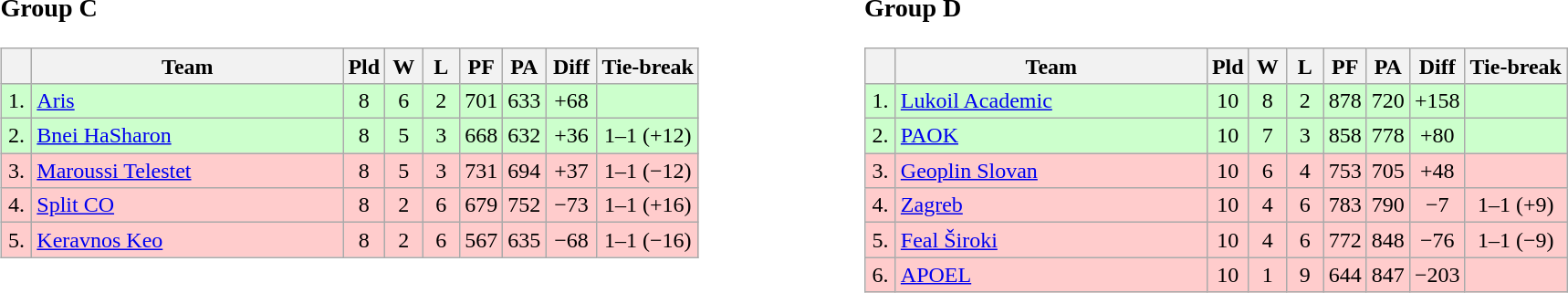<table>
<tr>
<td style="vertical-align:top; width:33%;"><br><h3>Group C</h3><table class="wikitable" style="text-align:center">
<tr>
<th width=15></th>
<th width=220>Team</th>
<th width=20>Pld</th>
<th width=20>W</th>
<th width=20>L</th>
<th width=20>PF</th>
<th width=20>PA</th>
<th width=30>Diff</th>
<th>Tie-break</th>
</tr>
<tr style="background: #ccffcc;">
<td>1.</td>
<td align=left> <a href='#'>Aris</a></td>
<td>8</td>
<td>6</td>
<td>2</td>
<td>701</td>
<td>633</td>
<td>+68</td>
<td></td>
</tr>
<tr style="background:#ccffcc;">
<td>2.</td>
<td align=left> <a href='#'>Bnei HaSharon</a></td>
<td>8</td>
<td>5</td>
<td>3</td>
<td>668</td>
<td>632</td>
<td>+36</td>
<td>1–1 (+12)</td>
</tr>
<tr style="background:#ffcccc;">
<td>3.</td>
<td align=left> <a href='#'>Maroussi Telestet</a></td>
<td>8</td>
<td>5</td>
<td>3</td>
<td>731</td>
<td>694</td>
<td>+37</td>
<td>1–1 (−12)</td>
</tr>
<tr style="background:#ffcccc;">
<td>4.</td>
<td align=left> <a href='#'>Split CO</a></td>
<td>8</td>
<td>2</td>
<td>6</td>
<td>679</td>
<td>752</td>
<td>−73</td>
<td>1–1 (+16)</td>
</tr>
<tr style="background:#ffcccc;">
<td>5.</td>
<td align=left> <a href='#'>Keravnos Keo</a></td>
<td>8</td>
<td>2</td>
<td>6</td>
<td>567</td>
<td>635</td>
<td>−68</td>
<td>1–1 (−16)</td>
</tr>
</table>
</td>
<td style="vertical-align:top; width:33%;"><br><h3>Group D</h3><table class="wikitable" style="text-align:center">
<tr>
<th width=15></th>
<th width=220>Team</th>
<th width=20>Pld</th>
<th width=20>W</th>
<th width=20>L</th>
<th width=20>PF</th>
<th width=20>PA</th>
<th width=30>Diff</th>
<th>Tie-break</th>
</tr>
<tr style="background: #ccffcc;">
<td>1.</td>
<td align=left> <a href='#'>Lukoil Academic</a></td>
<td>10</td>
<td>8</td>
<td>2</td>
<td>878</td>
<td>720</td>
<td>+158</td>
<td></td>
</tr>
<tr style="background:#ccffcc;">
<td>2.</td>
<td align=left> <a href='#'>PAOK</a></td>
<td>10</td>
<td>7</td>
<td>3</td>
<td>858</td>
<td>778</td>
<td>+80</td>
<td></td>
</tr>
<tr style="background:#ffcccc;">
<td>3.</td>
<td align=left> <a href='#'>Geoplin Slovan</a></td>
<td>10</td>
<td>6</td>
<td>4</td>
<td>753</td>
<td>705</td>
<td>+48</td>
<td></td>
</tr>
<tr style="background:#ffcccc;">
<td>4.</td>
<td align=left> <a href='#'>Zagreb</a></td>
<td>10</td>
<td>4</td>
<td>6</td>
<td>783</td>
<td>790</td>
<td>−7</td>
<td>1–1 (+9)</td>
</tr>
<tr style="background:#ffcccc;">
<td>5.</td>
<td align=left> <a href='#'>Feal Široki</a></td>
<td>10</td>
<td>4</td>
<td>6</td>
<td>772</td>
<td>848</td>
<td>−76</td>
<td>1–1 (−9)</td>
</tr>
<tr style="background:#ffcccc;">
<td>6.</td>
<td align=left> <a href='#'>APOEL</a></td>
<td>10</td>
<td>1</td>
<td>9</td>
<td>644</td>
<td>847</td>
<td>−203</td>
<td></td>
</tr>
</table>
</td>
</tr>
</table>
